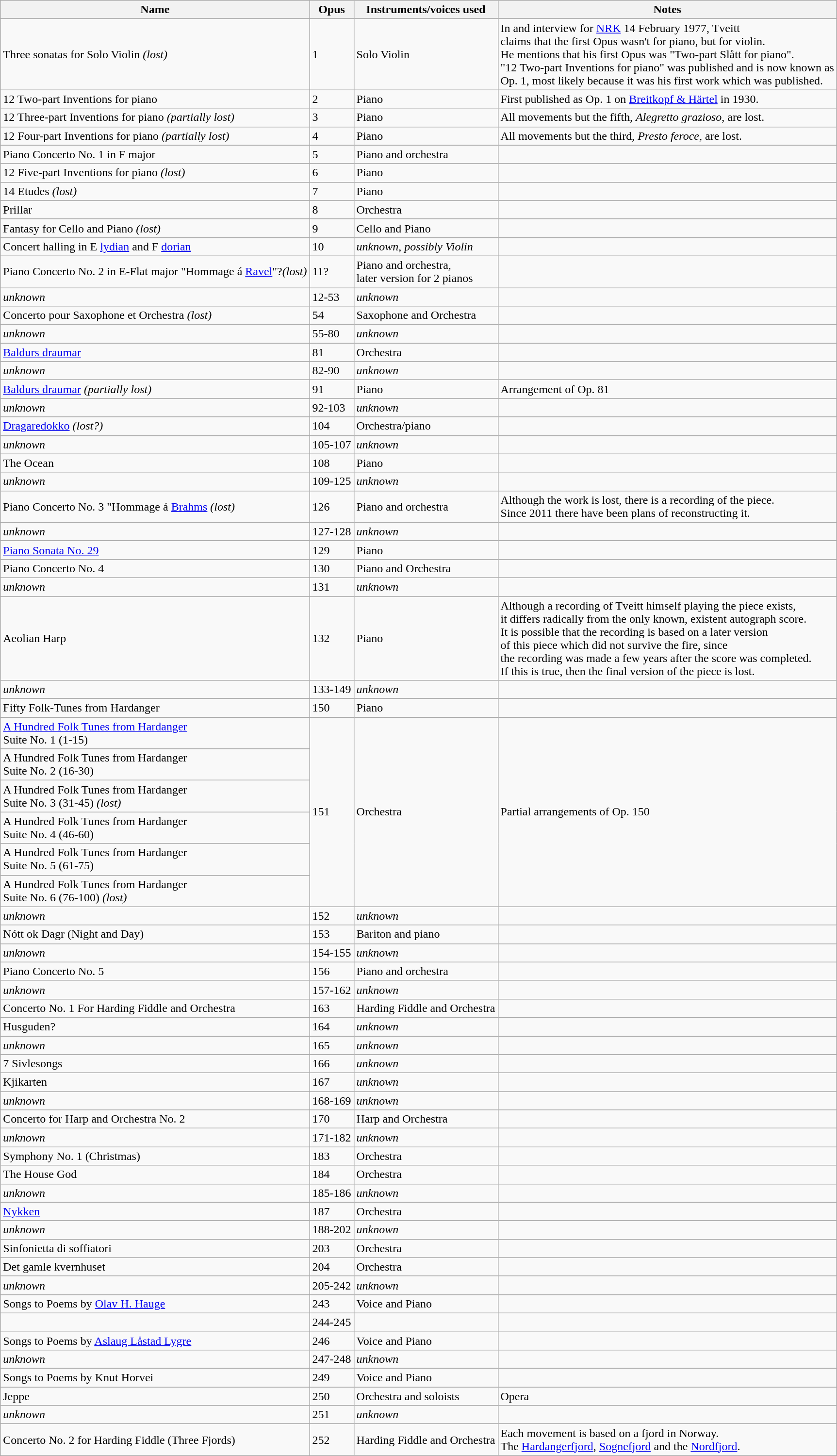<table class="wikitable sortable">
<tr>
<th>Name</th>
<th>Opus</th>
<th>Instruments/voices used</th>
<th>Notes</th>
</tr>
<tr>
<td>Three sonatas for Solo Violin <em><span>(lost)</span></em></td>
<td>1</td>
<td>Solo Violin</td>
<td>In and interview for <a href='#'>NRK</a> 14 February 1977, Tveitt<br>claims that the first Opus wasn't for piano, but for violin.<br>He mentions that his first Opus was "Two-part Slått for piano".<br>"12 Two-part Inventions for piano" was published and is now known as<br>Op. 1, most likely because it was his first work which was published.</td>
</tr>
<tr>
<td>12 Two-part Inventions for piano</td>
<td>2</td>
<td>Piano</td>
<td>First published as Op. 1 on <a href='#'>Breitkopf & Härtel</a> in 1930.</td>
</tr>
<tr>
<td>12 Three-part Inventions for piano <em><span>(partially lost)</span></em></td>
<td>3</td>
<td>Piano</td>
<td>All movements but the fifth, <em>Alegretto grazioso</em>, are lost.</td>
</tr>
<tr>
<td>12 Four-part Inventions for piano <em><span>(partially lost)</span></em></td>
<td>4</td>
<td>Piano</td>
<td>All movements but the third, <em>Presto feroce</em>, are lost.</td>
</tr>
<tr>
<td>Piano Concerto No. 1 in F major</td>
<td>5</td>
<td>Piano and orchestra</td>
<td></td>
</tr>
<tr>
<td>12 Five-part Inventions for piano <em><span>(lost)</span></em></td>
<td>6</td>
<td>Piano</td>
<td></td>
</tr>
<tr>
<td>14 Etudes <em><span>(lost)</span></em></td>
<td>7</td>
<td>Piano</td>
<td></td>
</tr>
<tr>
<td>Prillar</td>
<td>8</td>
<td>Orchestra</td>
<td></td>
</tr>
<tr>
<td>Fantasy for Cello and Piano <em><span>(lost)</span></em></td>
<td>9</td>
<td>Cello and Piano</td>
<td></td>
</tr>
<tr>
<td>Concert halling in E <a href='#'>lydian</a> and F <a href='#'>dorian</a></td>
<td>10</td>
<td><em>unknown, possibly Violin</em></td>
<td></td>
</tr>
<tr>
<td>Piano Concerto No. 2 in E-Flat major "Hommage á <a href='#'>Ravel</a>"?<em><span>(lost)</span></em></td>
<td>11?</td>
<td>Piano and orchestra,<br>later version for 2 pianos</td>
<td></td>
</tr>
<tr>
<td><em>unknown</em></td>
<td>12-53</td>
<td><em>unknown</em></td>
<td></td>
</tr>
<tr>
<td>Concerto pour Saxophone et Orchestra <em><span>(lost)</span></em></td>
<td>54</td>
<td>Saxophone and Orchestra</td>
<td></td>
</tr>
<tr>
<td><em>unknown</em></td>
<td>55-80</td>
<td><em>unknown</em></td>
<td></td>
</tr>
<tr>
<td><a href='#'>Baldurs draumar</a></td>
<td>81</td>
<td>Orchestra</td>
<td></td>
</tr>
<tr>
<td><em>unknown</em></td>
<td>82-90</td>
<td><em>unknown</em></td>
<td></td>
</tr>
<tr>
<td><a href='#'>Baldurs draumar</a> <em><span>(partially lost)</span></em></td>
<td>91</td>
<td>Piano</td>
<td>Arrangement of Op. 81</td>
</tr>
<tr>
<td><em>unknown</em></td>
<td>92-103</td>
<td><em>unknown</em></td>
<td></td>
</tr>
<tr>
<td><a href='#'>Dragaredokko</a> <em><span>(lost?)</span></em></td>
<td>104</td>
<td>Orchestra/piano</td>
<td></td>
</tr>
<tr>
<td><em>unknown</em></td>
<td>105-107</td>
<td><em>unknown</em></td>
<td></td>
</tr>
<tr>
<td>The Ocean</td>
<td>108</td>
<td>Piano</td>
<td></td>
</tr>
<tr>
<td><em>unknown</em></td>
<td>109-125</td>
<td><em>unknown</em></td>
<td></td>
</tr>
<tr>
<td>Piano Concerto No. 3 "Hommage á <a href='#'>Brahms</a> <em><span>(lost)</span></em></td>
<td>126</td>
<td>Piano and orchestra</td>
<td>Although the work is lost, there is a recording of the piece.<br>Since 2011 there have been plans of reconstructing it.</td>
</tr>
<tr>
<td><em>unknown</em></td>
<td>127-128</td>
<td><em>unknown</em></td>
<td></td>
</tr>
<tr>
<td><a href='#'>Piano Sonata No. 29</a></td>
<td>129</td>
<td>Piano</td>
<td></td>
</tr>
<tr>
<td>Piano Concerto No. 4</td>
<td>130</td>
<td>Piano and Orchestra</td>
<td></td>
</tr>
<tr>
<td><em>unknown</em></td>
<td>131</td>
<td><em>unknown</em></td>
<td></td>
</tr>
<tr>
<td>Aeolian Harp</td>
<td>132</td>
<td>Piano</td>
<td>Although a recording of Tveitt himself playing the piece exists,<br>it differs radically from the only known, existent autograph score.<br>It is possible that the recording is based on a later version<br>of this piece which did not survive the fire, since<br>the recording was made a few years after the score was completed.<br>If this is true, then the final version of the piece is lost.</td>
</tr>
<tr>
<td><em>unknown</em></td>
<td>133-149</td>
<td><em>unknown</em></td>
<td></td>
</tr>
<tr>
<td>Fifty Folk-Tunes from Hardanger</td>
<td>150</td>
<td>Piano</td>
<td></td>
</tr>
<tr>
<td><a href='#'>A Hundred Folk Tunes from Hardanger</a><br>Suite No. 1 (1-15)</td>
<td rowspan="6">151</td>
<td rowspan="6">Orchestra</td>
<td rowspan="6">Partial arrangements of Op. 150</td>
</tr>
<tr>
<td>A Hundred Folk Tunes from Hardanger<br>Suite No. 2 (16-30)</td>
</tr>
<tr>
<td>A Hundred Folk Tunes from Hardanger<br>Suite No. 3 (31-45) <em><span>(lost)</span></em></td>
</tr>
<tr>
<td>A Hundred Folk Tunes from Hardanger<br>Suite No. 4 (46-60)</td>
</tr>
<tr>
<td>A Hundred Folk Tunes from Hardanger<br>Suite No. 5 (61-75)</td>
</tr>
<tr>
<td>A Hundred Folk Tunes from Hardanger<br>Suite No. 6 (76-100) <em><span>(lost)</span></em></td>
</tr>
<tr>
<td><em>unknown</em></td>
<td>152</td>
<td><em>unknown</em></td>
<td></td>
</tr>
<tr>
<td>Nótt ok Dagr (Night and Day)</td>
<td>153</td>
<td>Bariton and piano</td>
<td></td>
</tr>
<tr>
<td><em>unknown</em></td>
<td>154-155</td>
<td><em>unknown</em></td>
<td></td>
</tr>
<tr>
<td>Piano Concerto No. 5</td>
<td>156</td>
<td>Piano and orchestra</td>
<td></td>
</tr>
<tr>
<td><em>unknown</em></td>
<td>157-162</td>
<td><em>unknown</em></td>
<td></td>
</tr>
<tr>
<td>Concerto No. 1 For Harding Fiddle and Orchestra</td>
<td>163</td>
<td>Harding Fiddle and Orchestra</td>
<td></td>
</tr>
<tr>
<td>Husguden?</td>
<td>164</td>
<td><em>unknown</em></td>
<td></td>
</tr>
<tr>
<td><em>unknown</em></td>
<td>165</td>
<td><em>unknown</em></td>
<td></td>
</tr>
<tr>
<td>7 Sivlesongs</td>
<td>166</td>
<td><em>unknown</em></td>
<td></td>
</tr>
<tr>
<td>Kjikarten</td>
<td>167</td>
<td><em>unknown</em></td>
<td></td>
</tr>
<tr>
<td><em>unknown</em></td>
<td>168-169</td>
<td><em>unknown</em></td>
<td></td>
</tr>
<tr>
<td>Concerto for Harp and Orchestra No. 2</td>
<td>170</td>
<td>Harp and Orchestra</td>
<td></td>
</tr>
<tr>
<td><em>unknown</em></td>
<td>171-182</td>
<td><em>unknown</em></td>
<td></td>
</tr>
<tr>
<td>Symphony No. 1 (Christmas)</td>
<td>183</td>
<td>Orchestra</td>
<td></td>
</tr>
<tr>
<td>The House God</td>
<td>184</td>
<td>Orchestra</td>
<td></td>
</tr>
<tr>
<td><em>unknown</em></td>
<td>185-186</td>
<td><em>unknown</em></td>
<td></td>
</tr>
<tr>
<td><a href='#'>Nykken</a></td>
<td>187</td>
<td>Orchestra</td>
<td></td>
</tr>
<tr>
<td><em>unknown</em></td>
<td>188-202</td>
<td><em>unknown</em></td>
<td></td>
</tr>
<tr>
<td>Sinfonietta di soffiatori</td>
<td>203</td>
<td>Orchestra</td>
<td></td>
</tr>
<tr>
<td>Det gamle kvernhuset</td>
<td>204</td>
<td>Orchestra</td>
<td></td>
</tr>
<tr>
<td><em>unknown</em></td>
<td>205-242</td>
<td><em>unknown</em></td>
<td></td>
</tr>
<tr>
<td>Songs to Poems by <a href='#'>Olav H. Hauge</a></td>
<td>243</td>
<td>Voice and Piano</td>
<td></td>
</tr>
<tr>
<td></td>
<td>244-245</td>
<td></td>
<td></td>
</tr>
<tr>
<td>Songs to Poems by <a href='#'>Aslaug Låstad Lygre</a></td>
<td>246</td>
<td>Voice and Piano</td>
<td></td>
</tr>
<tr>
<td><em>unknown</em></td>
<td>247-248</td>
<td><em>unknown</em></td>
<td></td>
</tr>
<tr>
<td>Songs to Poems by Knut Horvei</td>
<td>249</td>
<td>Voice and Piano</td>
<td></td>
</tr>
<tr>
<td>Jeppe</td>
<td>250</td>
<td>Orchestra and soloists</td>
<td>Opera</td>
</tr>
<tr>
<td><em>unknown</em></td>
<td>251</td>
<td><em>unknown</em></td>
<td></td>
</tr>
<tr>
<td>Concerto No. 2 for Harding Fiddle (Three Fjords)</td>
<td>252</td>
<td>Harding Fiddle and Orchestra</td>
<td>Each movement is based on a fjord in Norway.<br>The <a href='#'>Hardangerfjord</a>, <a href='#'>Sognefjord</a> and the <a href='#'>Nordfjord</a>.</td>
</tr>
</table>
